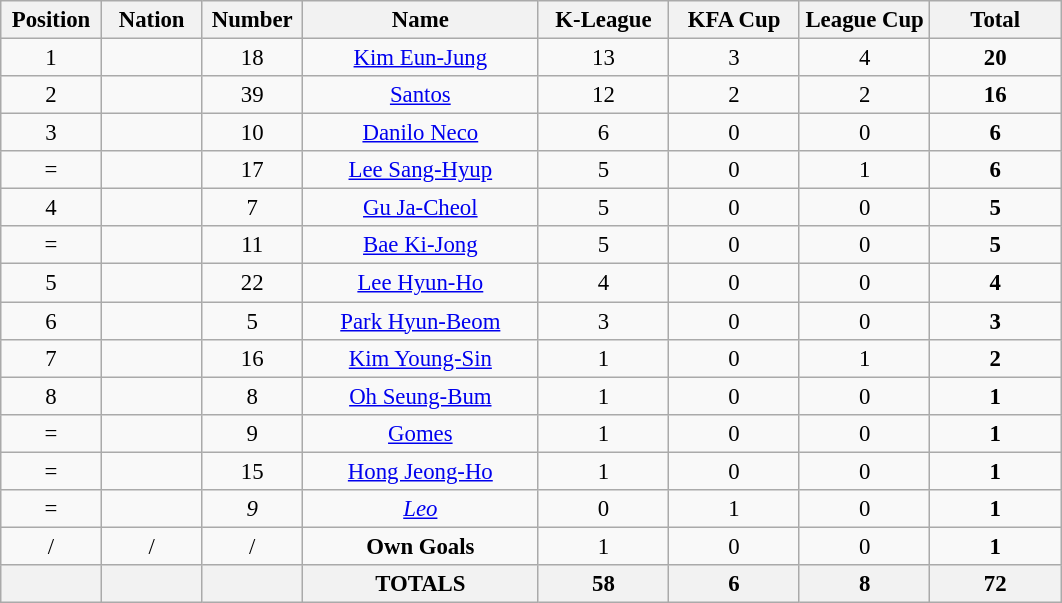<table class="wikitable" style="font-size: 95%; text-align: center;">
<tr>
<th width=60>Position</th>
<th width=60>Nation</th>
<th width=60>Number</th>
<th width=150>Name</th>
<th width=80>K-League</th>
<th width=80>KFA Cup</th>
<th width=80>League Cup</th>
<th width=80>Total</th>
</tr>
<tr>
<td>1</td>
<td></td>
<td>18</td>
<td><a href='#'>Kim Eun-Jung</a></td>
<td>13</td>
<td>3</td>
<td>4</td>
<td><strong>20</strong></td>
</tr>
<tr>
<td>2</td>
<td></td>
<td>39</td>
<td><a href='#'>Santos</a></td>
<td>12</td>
<td>2</td>
<td>2</td>
<td><strong>16</strong></td>
</tr>
<tr>
<td>3</td>
<td></td>
<td>10</td>
<td><a href='#'>Danilo Neco</a></td>
<td>6</td>
<td>0</td>
<td>0</td>
<td><strong>6</strong></td>
</tr>
<tr>
<td>=</td>
<td></td>
<td>17</td>
<td><a href='#'>Lee Sang-Hyup</a></td>
<td>5</td>
<td>0</td>
<td>1</td>
<td><strong>6</strong></td>
</tr>
<tr>
<td>4</td>
<td></td>
<td>7</td>
<td><a href='#'>Gu Ja-Cheol</a></td>
<td>5</td>
<td>0</td>
<td>0</td>
<td><strong>5</strong></td>
</tr>
<tr>
<td>=</td>
<td></td>
<td>11</td>
<td><a href='#'>Bae Ki-Jong</a></td>
<td>5</td>
<td>0</td>
<td>0</td>
<td><strong>5</strong></td>
</tr>
<tr>
<td>5</td>
<td></td>
<td>22</td>
<td><a href='#'>Lee Hyun-Ho</a></td>
<td>4</td>
<td>0</td>
<td>0</td>
<td><strong>4</strong></td>
</tr>
<tr>
<td>6</td>
<td></td>
<td>5</td>
<td><a href='#'>Park Hyun-Beom</a></td>
<td>3</td>
<td>0</td>
<td>0</td>
<td><strong>3</strong></td>
</tr>
<tr>
<td>7</td>
<td></td>
<td>16</td>
<td><a href='#'>Kim Young-Sin</a></td>
<td>1</td>
<td>0</td>
<td>1</td>
<td><strong>2</strong></td>
</tr>
<tr>
<td>8</td>
<td></td>
<td>8</td>
<td><a href='#'>Oh Seung-Bum</a></td>
<td>1</td>
<td>0</td>
<td>0</td>
<td><strong>1</strong></td>
</tr>
<tr>
<td>=</td>
<td></td>
<td>9</td>
<td><a href='#'>Gomes</a></td>
<td>1</td>
<td>0</td>
<td>0</td>
<td><strong>1</strong></td>
</tr>
<tr>
<td>=</td>
<td></td>
<td>15</td>
<td><a href='#'>Hong Jeong-Ho</a></td>
<td>1</td>
<td>0</td>
<td>0</td>
<td><strong>1</strong></td>
</tr>
<tr>
<td>=</td>
<td></td>
<td><em>9</em></td>
<td><em><a href='#'>Leo</a></em></td>
<td>0</td>
<td>1</td>
<td>0</td>
<td><strong>1</strong></td>
</tr>
<tr>
<td>/</td>
<td>/</td>
<td>/</td>
<td><strong>Own Goals</strong></td>
<td>1</td>
<td>0</td>
<td>0</td>
<td><strong>1</strong></td>
</tr>
<tr>
<th></th>
<th></th>
<th></th>
<th><strong>TOTALS</strong></th>
<th>58</th>
<th>6</th>
<th>8</th>
<th>72</th>
</tr>
</table>
